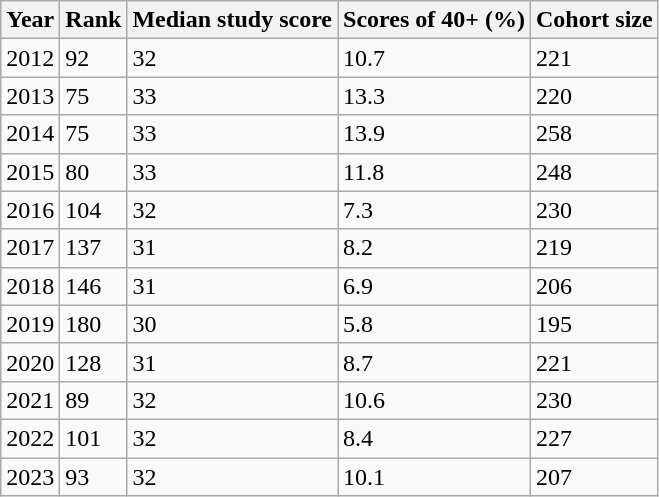<table class="wikitable">
<tr>
<th>Year</th>
<th>Rank</th>
<th>Median study score</th>
<th>Scores of 40+ (%)</th>
<th>Cohort size</th>
</tr>
<tr>
<td>2012</td>
<td>92</td>
<td>32</td>
<td>10.7</td>
<td>221</td>
</tr>
<tr>
<td>2013</td>
<td>75</td>
<td>33</td>
<td>13.3</td>
<td>220</td>
</tr>
<tr>
<td>2014</td>
<td>75</td>
<td>33</td>
<td>13.9</td>
<td>258</td>
</tr>
<tr>
<td>2015</td>
<td>80</td>
<td>33</td>
<td>11.8</td>
<td>248</td>
</tr>
<tr>
<td>2016</td>
<td>104</td>
<td>32</td>
<td>7.3</td>
<td>230</td>
</tr>
<tr>
<td>2017</td>
<td>137</td>
<td>31</td>
<td>8.2</td>
<td>219</td>
</tr>
<tr>
<td>2018</td>
<td>146</td>
<td>31</td>
<td>6.9</td>
<td>206</td>
</tr>
<tr>
<td>2019</td>
<td>180</td>
<td>30</td>
<td>5.8</td>
<td>195</td>
</tr>
<tr>
<td>2020</td>
<td>128</td>
<td>31</td>
<td>8.7</td>
<td>221</td>
</tr>
<tr>
<td>2021</td>
<td>89</td>
<td>32</td>
<td>10.6</td>
<td>230</td>
</tr>
<tr>
<td>2022</td>
<td>101</td>
<td>32</td>
<td>8.4</td>
<td>227</td>
</tr>
<tr>
<td>2023</td>
<td>93</td>
<td>32</td>
<td>10.1</td>
<td>207</td>
</tr>
</table>
